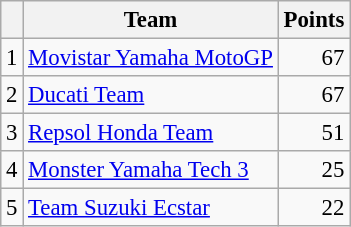<table class="wikitable" style="font-size: 95%;">
<tr>
<th></th>
<th>Team</th>
<th>Points</th>
</tr>
<tr>
<td align=center>1</td>
<td> <a href='#'>Movistar Yamaha MotoGP</a></td>
<td align=right>67</td>
</tr>
<tr>
<td align=center>2</td>
<td> <a href='#'>Ducati Team</a></td>
<td align=right>67</td>
</tr>
<tr>
<td align=center>3</td>
<td> <a href='#'>Repsol Honda Team</a></td>
<td align=right>51</td>
</tr>
<tr>
<td align=center>4</td>
<td> <a href='#'>Monster Yamaha Tech 3</a></td>
<td align=right>25</td>
</tr>
<tr>
<td align=center>5</td>
<td> <a href='#'>Team Suzuki Ecstar</a></td>
<td align=right>22</td>
</tr>
</table>
